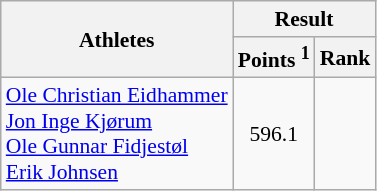<table class="wikitable" border="1" style="font-size:90%">
<tr>
<th rowspan=2>Athletes</th>
<th colspan=2>Result</th>
</tr>
<tr>
<th>Points <sup>1</sup></th>
<th>Rank</th>
</tr>
<tr>
<td><a href='#'>Ole Christian Eidhammer</a><br><a href='#'>Jon Inge Kjørum</a><br><a href='#'>Ole Gunnar Fidjestøl</a><br><a href='#'>Erik Johnsen</a></td>
<td align=center>596.1</td>
<td align=center></td>
</tr>
</table>
